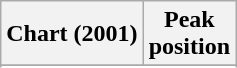<table class="wikitable sortable plainrowheaders" style="text-align:center">
<tr>
<th scope="col">Chart (2001)</th>
<th scope="col">Peak<br>position</th>
</tr>
<tr>
</tr>
<tr>
</tr>
</table>
